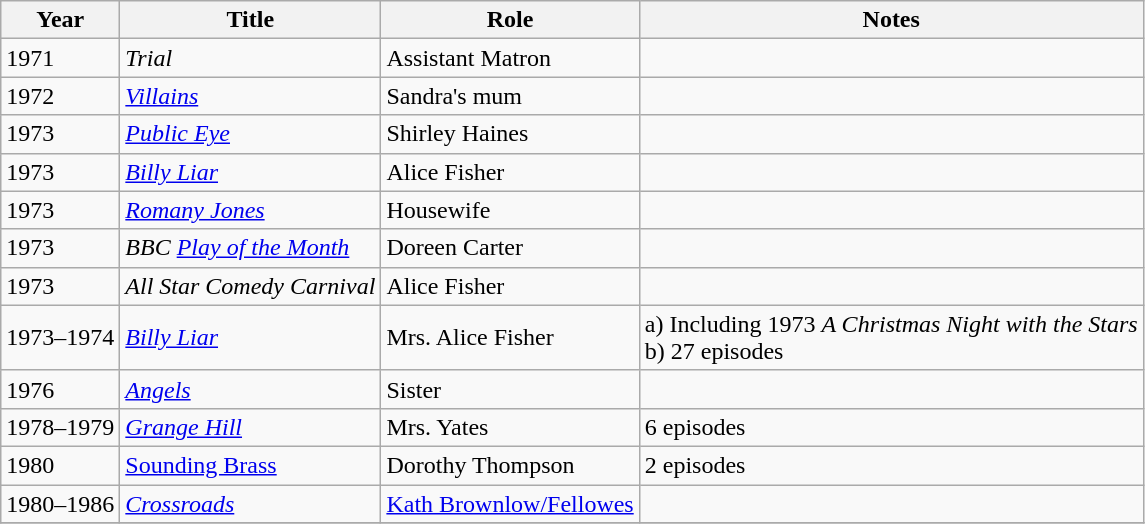<table class= "wikitable">
<tr>
<th>Year</th>
<th>Title</th>
<th>Role</th>
<th>Notes</th>
</tr>
<tr>
<td>1971</td>
<td><em>Trial</em></td>
<td>Assistant Matron</td>
<td></td>
</tr>
<tr>
<td>1972</td>
<td><em><a href='#'>Villains</a></em></td>
<td>Sandra's mum</td>
<td></td>
</tr>
<tr>
<td>1973</td>
<td><em><a href='#'>Public Eye</a></em></td>
<td>Shirley Haines</td>
<td></td>
</tr>
<tr>
<td>1973</td>
<td><em><a href='#'>Billy Liar</a></em></td>
<td>Alice Fisher</td>
<td></td>
</tr>
<tr>
<td>1973</td>
<td><em><a href='#'>Romany Jones</a></em></td>
<td>Housewife</td>
<td></td>
</tr>
<tr>
<td>1973</td>
<td><em>BBC <a href='#'>Play of the Month</a></em></td>
<td>Doreen Carter</td>
<td></td>
</tr>
<tr>
<td>1973</td>
<td><em>All Star Comedy Carnival</em></td>
<td>Alice Fisher</td>
<td></td>
</tr>
<tr>
<td>1973–1974</td>
<td><em><a href='#'>Billy Liar</a></em></td>
<td>Mrs. Alice Fisher</td>
<td>a) Including 1973 <em>A Christmas Night with the Stars</em><br>b) 27 episodes</td>
</tr>
<tr>
<td>1976</td>
<td><em><a href='#'>Angels</a></em></td>
<td>Sister</td>
<td></td>
</tr>
<tr>
<td>1978–1979</td>
<td><em><a href='#'>Grange Hill</a></em></td>
<td>Mrs. Yates</td>
<td>6 episodes</td>
</tr>
<tr>
<td>1980</td>
<td><a href='#'>Sounding Brass</a></td>
<td>Dorothy Thompson</td>
<td>2 episodes</td>
</tr>
<tr>
<td>1980–1986</td>
<td><em><a href='#'>Crossroads</a></em></td>
<td><a href='#'>Kath Brownlow/Fellowes</a></td>
<td></td>
</tr>
<tr>
</tr>
</table>
